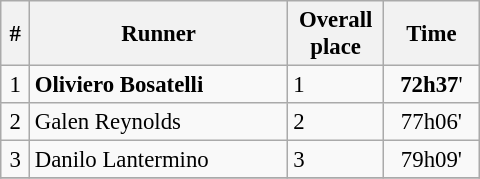<table class="wikitable" style="font-size:95%;width:320px;">
<tr>
<th width=6%>#</th>
<th width=54%>Runner</th>
<th width=20%>Overall place</th>
<th width=20%>Time</th>
</tr>
<tr>
<td align=center>1</td>
<td> <strong>Oliviero Bosatelli</strong></td>
<td>1</td>
<td align=center><strong>72h37</strong>'</td>
</tr>
<tr>
<td align=center>2</td>
<td> Galen Reynolds</td>
<td>2</td>
<td align=center>77h06'</td>
</tr>
<tr>
<td align=center>3</td>
<td> Danilo Lantermino</td>
<td>3</td>
<td align=center>79h09'</td>
</tr>
<tr>
</tr>
</table>
